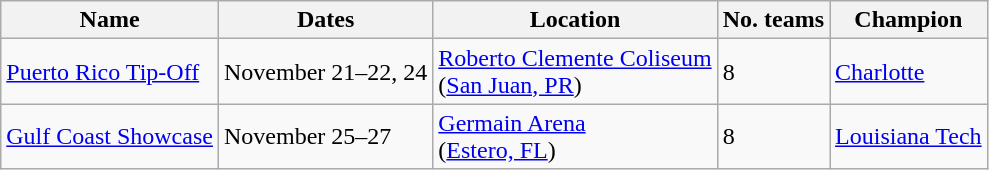<table class="wikitable">
<tr>
<th>Name</th>
<th>Dates</th>
<th>Location</th>
<th>No. teams</th>
<th>Champion</th>
</tr>
<tr>
<td><a href='#'>Puerto Rico Tip-Off</a></td>
<td>November 21–22, 24</td>
<td><a href='#'>Roberto Clemente Coliseum</a> <br> (<a href='#'>San Juan, PR</a>)</td>
<td>8</td>
<td><a href='#'>Charlotte</a></td>
</tr>
<tr>
<td><a href='#'>Gulf Coast Showcase</a></td>
<td>November 25–27</td>
<td><a href='#'>Germain Arena</a> <br> (<a href='#'>Estero, FL</a>)</td>
<td>8</td>
<td><a href='#'>Louisiana Tech</a></td>
</tr>
</table>
